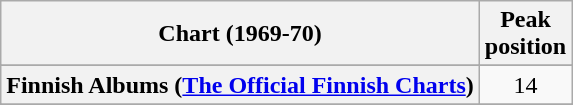<table class="wikitable sortable plainrowheaders">
<tr>
<th>Chart (1969-70)</th>
<th>Peak<br>position</th>
</tr>
<tr>
</tr>
<tr>
<th scope="row">Finnish Albums (<a href='#'>The Official Finnish Charts</a>)</th>
<td align="center">14</td>
</tr>
<tr>
</tr>
<tr>
</tr>
<tr>
</tr>
<tr>
</tr>
</table>
